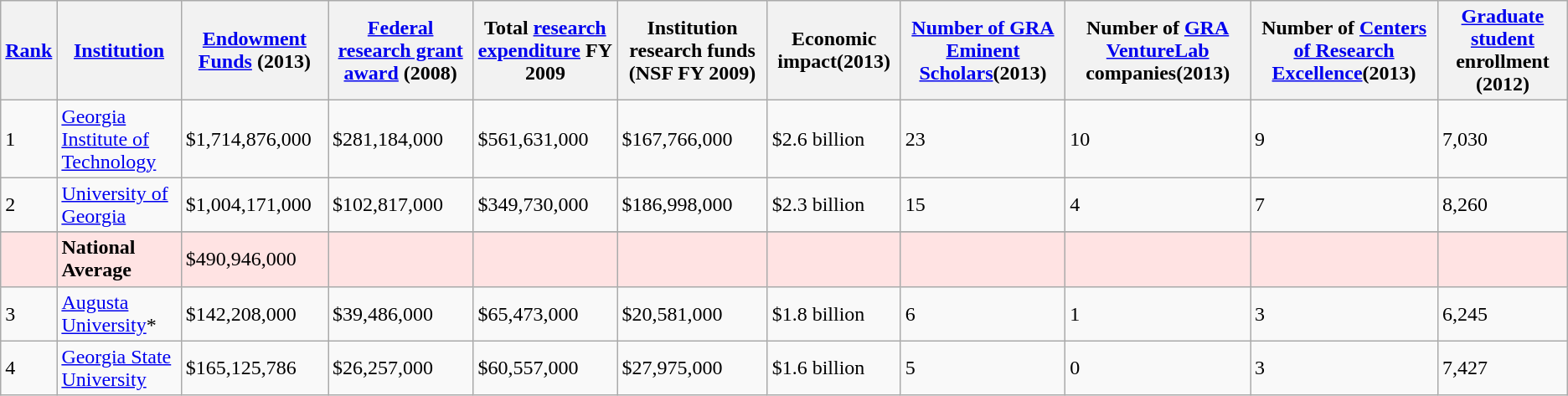<table class="wikitable">
<tr>
<th><a href='#'>Rank</a></th>
<th><a href='#'>Institution</a></th>
<th><a href='#'>Endowment Funds</a> (2013)</th>
<th><a href='#'>Federal research grant award</a> (2008)</th>
<th>Total <a href='#'>research expenditure</a> FY 2009</th>
<th>Institution research funds (NSF FY 2009)</th>
<th>Economic impact(2013)</th>
<th><a href='#'>Number of GRA Eminent Scholars</a>(2013)</th>
<th>Number of <a href='#'>GRA VentureLab</a> companies(2013)</th>
<th>Number of <a href='#'>Centers of Research Excellence</a>(2013)</th>
<th><a href='#'>Graduate student</a> enrollment (2012)</th>
</tr>
<tr>
<td>1</td>
<td><a href='#'>Georgia Institute of Technology</a></td>
<td>$1,714,876,000</td>
<td>$281,184,000</td>
<td>$561,631,000</td>
<td>$167,766,000</td>
<td>$2.6 billion</td>
<td>23</td>
<td>10</td>
<td>9</td>
<td>7,030</td>
</tr>
<tr>
<td>2</td>
<td><a href='#'>University of Georgia</a></td>
<td>$1,004,171,000</td>
<td>$102,817,000</td>
<td>$349,730,000</td>
<td>$186,998,000</td>
<td>$2.3 billion</td>
<td>15</td>
<td>4</td>
<td>7</td>
<td>8,260</td>
</tr>
<tr>
</tr>
<tr bgcolor=#ffe3e3>
<td></td>
<td><strong>National Average</strong></td>
<td>$490,946,000</td>
<td></td>
<td></td>
<td></td>
<td></td>
<td></td>
<td></td>
<td></td>
<td></td>
</tr>
<tr>
<td>3</td>
<td><a href='#'>Augusta University</a>*</td>
<td>$142,208,000</td>
<td>$39,486,000</td>
<td>$65,473,000</td>
<td>$20,581,000</td>
<td>$1.8 billion</td>
<td>6</td>
<td>1</td>
<td>3</td>
<td>6,245</td>
</tr>
<tr>
<td>4</td>
<td><a href='#'>Georgia State University</a></td>
<td>$165,125,786</td>
<td>$26,257,000</td>
<td>$60,557,000</td>
<td>$27,975,000</td>
<td>$1.6 billion</td>
<td>5</td>
<td>0</td>
<td>3</td>
<td>7,427</td>
</tr>
</table>
